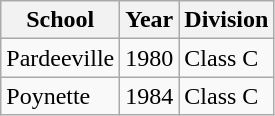<table class="wikitable">
<tr>
<th>School</th>
<th>Year</th>
<th>Division</th>
</tr>
<tr>
<td>Pardeeville</td>
<td>1980</td>
<td>Class C</td>
</tr>
<tr>
<td>Poynette</td>
<td>1984</td>
<td>Class C</td>
</tr>
</table>
